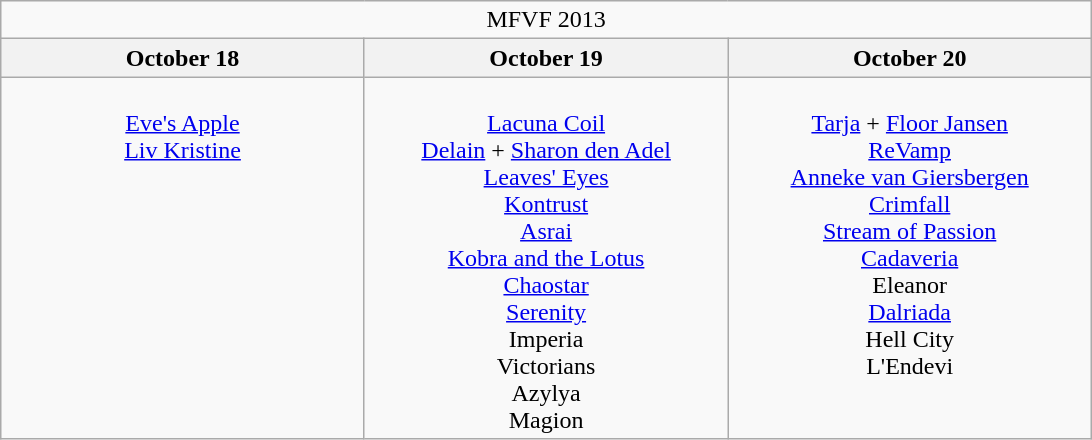<table class="wikitable">
<tr>
<td colspan="3" align="center">MFVF 2013</td>
</tr>
<tr>
<th>October 18</th>
<th>October 19</th>
<th>October 20</th>
</tr>
<tr>
<td valign="top" align="center" width=235><br><a href='#'>Eve's Apple</a><br>
<a href='#'>Liv Kristine</a></td>
<td valign="top" align="center" width=235><br><a href='#'>Lacuna Coil</a><br>
<a href='#'>Delain</a> + <a href='#'>Sharon den Adel</a><br>
<a href='#'>Leaves' Eyes</a><br>
<a href='#'>Kontrust</a><br>
<a href='#'>Asrai</a><br>
<a href='#'>Kobra and the Lotus</a><br>
<a href='#'>Chaostar</a><br>
<a href='#'>Serenity</a><br>
Imperia<br>
Victorians<br>
Azylya<br>
Magion</td>
<td valign="top" align="center" width=235><br><a href='#'>Tarja</a> + <a href='#'>Floor Jansen</a><br>
<a href='#'>ReVamp</a><br>
<a href='#'>Anneke van Giersbergen</a><br>
<a href='#'>Crimfall</a><br>
<a href='#'>Stream of Passion</a><br>
<a href='#'>Cadaveria</a><br>
Eleanor<br>
<a href='#'>Dalriada</a><br>
Hell City<br>
L'Endevi</td>
</tr>
</table>
